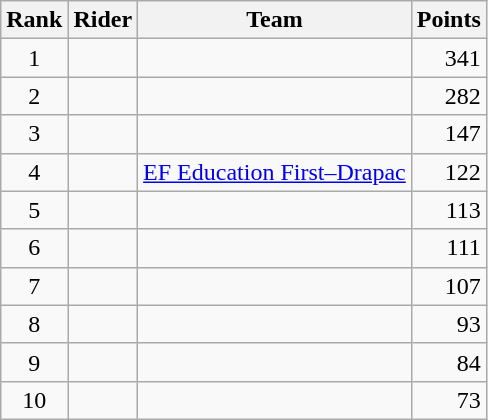<table class="wikitable">
<tr>
<th scope="col">Rank</th>
<th scope="col">Rider</th>
<th scope="col">Team</th>
<th scope="col">Points</th>
</tr>
<tr>
<td style="text-align:center;">1</td>
<td> </td>
<td></td>
<td align="right">341</td>
</tr>
<tr>
<td style="text-align:center;">2</td>
<td></td>
<td></td>
<td align="right">282</td>
</tr>
<tr>
<td style="text-align:center;">3</td>
<td></td>
<td></td>
<td align="right">147</td>
</tr>
<tr>
<td style="text-align:center;">4</td>
<td></td>
<td><a href='#'>EF Education First–Drapac</a></td>
<td align="right">122</td>
</tr>
<tr>
<td style="text-align:center;">5</td>
<td></td>
<td></td>
<td align="right">113</td>
</tr>
<tr>
<td style="text-align:center;">6</td>
<td></td>
<td></td>
<td align="right">111</td>
</tr>
<tr>
<td style="text-align:center;">7</td>
<td></td>
<td></td>
<td align="right">107</td>
</tr>
<tr>
<td style="text-align:center;">8</td>
<td></td>
<td></td>
<td align="right">93</td>
</tr>
<tr>
<td style="text-align:center;">9</td>
<td></td>
<td></td>
<td align="right">84</td>
</tr>
<tr>
<td style="text-align:center;">10</td>
<td></td>
<td></td>
<td align="right">73</td>
</tr>
</table>
